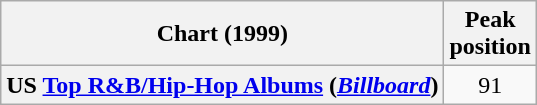<table class="wikitable sortable plainrowheaders" style="text-align:center">
<tr>
<th scope="col">Chart (1999)</th>
<th scope="col">Peak<br> position</th>
</tr>
<tr>
<th scope="row">US <a href='#'>Top R&B/Hip-Hop Albums</a> (<em><a href='#'>Billboard</a></em>)</th>
<td>91</td>
</tr>
</table>
